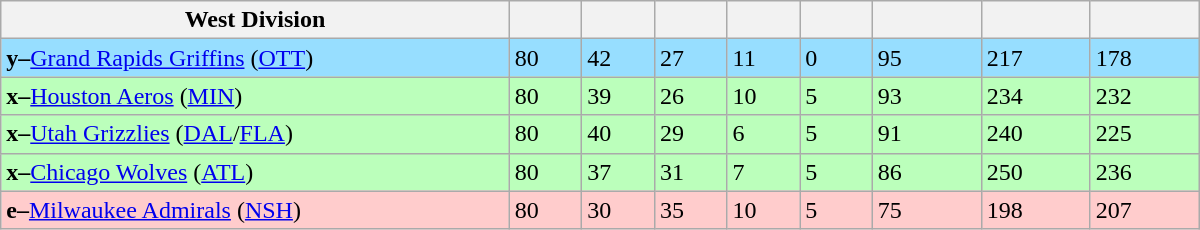<table class="wikitable" style="width:50em">
<tr>
<th width="35%">West Division</th>
<th width="5%"></th>
<th width="5%"></th>
<th width="5%"></th>
<th width="5%"></th>
<th width="5%"></th>
<th width="7.5%"></th>
<th width="7.5%"></th>
<th width="7.5%"></th>
</tr>
<tr bgcolor="#97DEFF">
<td><strong>y–</strong><a href='#'>Grand Rapids Griffins</a> (<a href='#'>OTT</a>)</td>
<td>80</td>
<td>42</td>
<td>27</td>
<td>11</td>
<td>0</td>
<td>95</td>
<td>217</td>
<td>178</td>
</tr>
<tr bgcolor="#bbffbb">
<td><strong>x–</strong><a href='#'>Houston Aeros</a> (<a href='#'>MIN</a>)</td>
<td>80</td>
<td>39</td>
<td>26</td>
<td>10</td>
<td>5</td>
<td>93</td>
<td>234</td>
<td>232</td>
</tr>
<tr bgcolor="#bbffbb">
<td><strong>x–</strong><a href='#'>Utah Grizzlies</a> (<a href='#'>DAL</a>/<a href='#'>FLA</a>)</td>
<td>80</td>
<td>40</td>
<td>29</td>
<td>6</td>
<td>5</td>
<td>91</td>
<td>240</td>
<td>225</td>
</tr>
<tr bgcolor="#bbffbb">
<td><strong>x–</strong><a href='#'>Chicago Wolves</a> (<a href='#'>ATL</a>)</td>
<td>80</td>
<td>37</td>
<td>31</td>
<td>7</td>
<td>5</td>
<td>86</td>
<td>250</td>
<td>236</td>
</tr>
<tr bgcolor="#ffcccc">
<td><strong>e–</strong><a href='#'>Milwaukee Admirals</a> (<a href='#'>NSH</a>)</td>
<td>80</td>
<td>30</td>
<td>35</td>
<td>10</td>
<td>5</td>
<td>75</td>
<td>198</td>
<td>207</td>
</tr>
</table>
